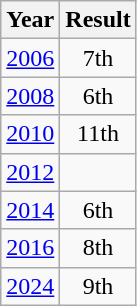<table class="wikitable" style="text-align:center">
<tr>
<th>Year</th>
<th>Result</th>
</tr>
<tr>
<td><a href='#'>2006</a></td>
<td>7th</td>
</tr>
<tr>
<td><a href='#'>2008</a></td>
<td>6th</td>
</tr>
<tr>
<td><a href='#'>2010</a></td>
<td>11th</td>
</tr>
<tr>
<td><a href='#'>2012</a></td>
<td></td>
</tr>
<tr>
<td><a href='#'>2014</a></td>
<td>6th</td>
</tr>
<tr>
<td><a href='#'>2016</a></td>
<td>8th</td>
</tr>
<tr>
<td><a href='#'>2024</a></td>
<td>9th</td>
</tr>
</table>
